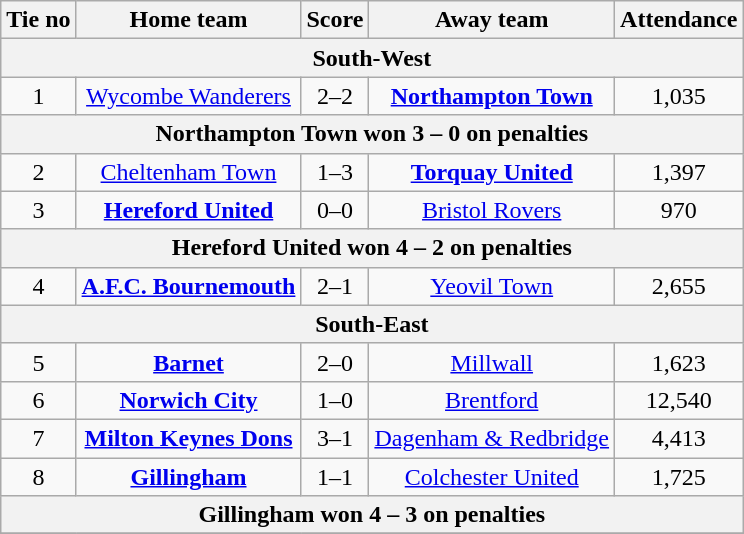<table class="wikitable" style="text-align: center">
<tr>
<th>Tie no</th>
<th>Home team</th>
<th>Score</th>
<th>Away team</th>
<th>Attendance</th>
</tr>
<tr>
<th colspan=5>South-West</th>
</tr>
<tr>
<td>1</td>
<td><a href='#'>Wycombe Wanderers</a></td>
<td>2–2</td>
<td><strong><a href='#'>Northampton Town</a></strong></td>
<td>1,035</td>
</tr>
<tr>
<th colspan="5">Northampton Town won 3 – 0 on penalties</th>
</tr>
<tr>
<td>2</td>
<td><a href='#'>Cheltenham Town</a></td>
<td>1–3</td>
<td><strong><a href='#'>Torquay United</a></strong></td>
<td>1,397</td>
</tr>
<tr>
<td>3</td>
<td><strong><a href='#'>Hereford United</a></strong></td>
<td>0–0</td>
<td><a href='#'>Bristol Rovers</a></td>
<td>970</td>
</tr>
<tr>
<th colspan="5">Hereford United won 4 – 2 on penalties</th>
</tr>
<tr>
<td>4</td>
<td><strong><a href='#'>A.F.C. Bournemouth</a></strong></td>
<td>2–1</td>
<td><a href='#'>Yeovil Town</a></td>
<td>2,655</td>
</tr>
<tr>
<th colspan=5>South-East</th>
</tr>
<tr>
<td>5</td>
<td><strong><a href='#'>Barnet</a></strong></td>
<td>2–0</td>
<td><a href='#'>Millwall</a></td>
<td>1,623</td>
</tr>
<tr>
<td>6</td>
<td><strong><a href='#'>Norwich City</a></strong></td>
<td>1–0</td>
<td><a href='#'>Brentford</a></td>
<td>12,540</td>
</tr>
<tr>
<td>7</td>
<td><strong><a href='#'>Milton Keynes Dons</a></strong></td>
<td>3–1</td>
<td><a href='#'>Dagenham & Redbridge</a></td>
<td>4,413</td>
</tr>
<tr |>
<td>8</td>
<td><strong><a href='#'>Gillingham</a></strong></td>
<td>1–1</td>
<td><a href='#'>Colchester United</a></td>
<td>1,725</td>
</tr>
<tr>
<th colspan="5">Gillingham won 4 – 3 on penalties</th>
</tr>
<tr>
</tr>
</table>
